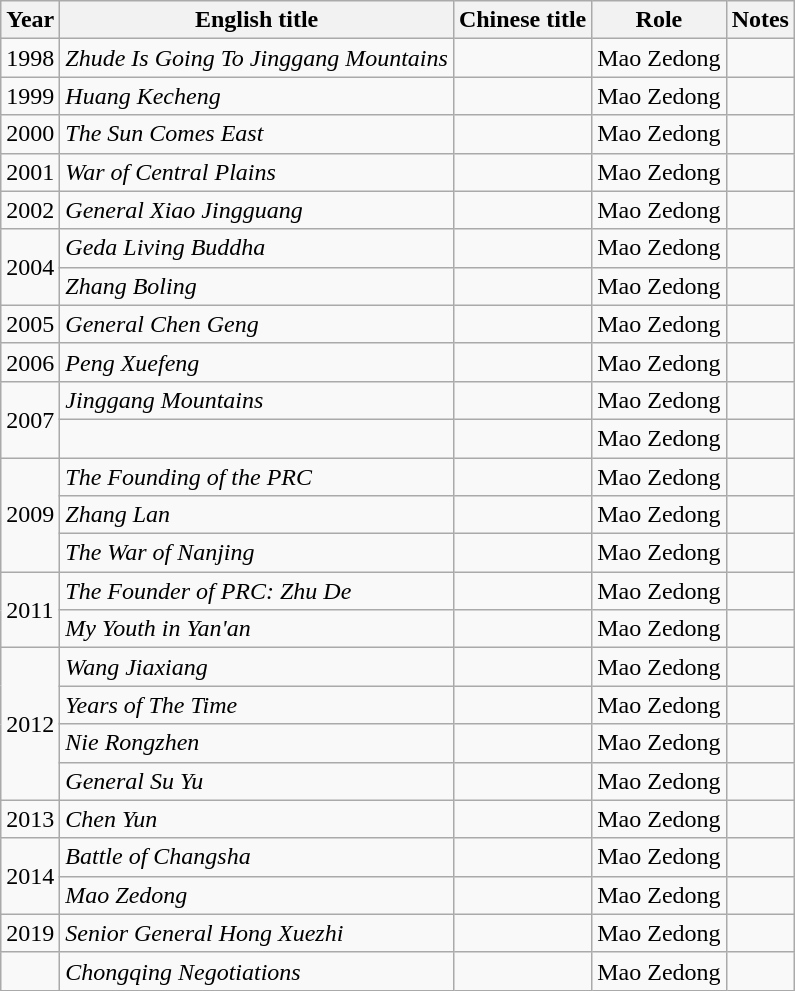<table class="wikitable">
<tr>
<th>Year</th>
<th>English title</th>
<th>Chinese title</th>
<th>Role</th>
<th>Notes</th>
</tr>
<tr>
<td>1998</td>
<td><em>Zhude Is Going To Jinggang Mountains</em></td>
<td></td>
<td>Mao Zedong</td>
<td></td>
</tr>
<tr>
<td>1999</td>
<td><em>Huang Kecheng</em></td>
<td></td>
<td>Mao Zedong</td>
<td></td>
</tr>
<tr>
<td>2000</td>
<td><em>The Sun Comes East</em></td>
<td></td>
<td>Mao Zedong</td>
<td></td>
</tr>
<tr>
<td>2001</td>
<td><em>War of Central Plains</em></td>
<td></td>
<td>Mao Zedong</td>
<td></td>
</tr>
<tr>
<td>2002</td>
<td><em>General Xiao Jingguang</em></td>
<td></td>
<td>Mao Zedong</td>
<td></td>
</tr>
<tr>
<td rowspan="2">2004</td>
<td><em>Geda Living Buddha</em></td>
<td></td>
<td>Mao Zedong</td>
<td></td>
</tr>
<tr>
<td><em>Zhang Boling</em></td>
<td></td>
<td>Mao Zedong</td>
<td></td>
</tr>
<tr>
<td>2005</td>
<td><em>General Chen Geng</em></td>
<td></td>
<td>Mao Zedong</td>
<td></td>
</tr>
<tr>
<td>2006</td>
<td><em>Peng Xuefeng</em></td>
<td></td>
<td>Mao Zedong</td>
<td></td>
</tr>
<tr>
<td rowspan="2">2007</td>
<td><em>Jinggang Mountains</em></td>
<td></td>
<td>Mao Zedong</td>
<td></td>
</tr>
<tr>
<td></td>
<td></td>
<td>Mao Zedong</td>
<td></td>
</tr>
<tr>
<td rowspan="3">2009</td>
<td><em>The Founding of the PRC</em></td>
<td></td>
<td>Mao Zedong</td>
<td></td>
</tr>
<tr>
<td><em>Zhang Lan</em></td>
<td></td>
<td>Mao Zedong</td>
<td></td>
</tr>
<tr>
<td><em>The War of Nanjing</em></td>
<td></td>
<td>Mao Zedong</td>
<td></td>
</tr>
<tr>
<td rowspan="2">2011</td>
<td><em>The Founder of PRC: Zhu De</em></td>
<td></td>
<td>Mao Zedong</td>
<td></td>
</tr>
<tr>
<td><em>My Youth in Yan'an</em></td>
<td></td>
<td>Mao Zedong</td>
<td></td>
</tr>
<tr>
<td rowspan="4">2012</td>
<td><em>Wang Jiaxiang</em></td>
<td></td>
<td>Mao Zedong</td>
<td></td>
</tr>
<tr>
<td><em>Years of The Time</em></td>
<td></td>
<td>Mao Zedong</td>
<td></td>
</tr>
<tr>
<td><em>Nie Rongzhen</em></td>
<td></td>
<td>Mao Zedong</td>
<td></td>
</tr>
<tr>
<td><em>General Su Yu</em></td>
<td></td>
<td>Mao Zedong</td>
<td></td>
</tr>
<tr>
<td>2013</td>
<td><em>Chen Yun</em></td>
<td></td>
<td>Mao Zedong</td>
<td></td>
</tr>
<tr>
<td rowspan="2">2014</td>
<td><em>Battle of Changsha</em></td>
<td></td>
<td>Mao Zedong</td>
<td></td>
</tr>
<tr>
<td><em>Mao Zedong</em></td>
<td></td>
<td>Mao Zedong</td>
<td></td>
</tr>
<tr>
<td>2019</td>
<td><em>Senior General Hong Xuezhi</em></td>
<td></td>
<td>Mao Zedong</td>
<td></td>
</tr>
<tr>
<td></td>
<td><em>Chongqing Negotiations</em></td>
<td></td>
<td>Mao Zedong</td>
<td></td>
</tr>
</table>
